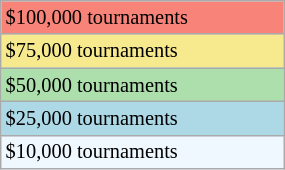<table class="wikitable" style="font-size:85%;" width=15%>
<tr style="background:#f88379;">
<td>$100,000 tournaments</td>
</tr>
<tr style="background:#f7e98e;">
<td>$75,000 tournaments</td>
</tr>
<tr style="background:#addfad;">
<td>$50,000 tournaments</td>
</tr>
<tr style="background:lightblue;">
<td>$25,000 tournaments</td>
</tr>
<tr style="background:#f0f8ff;">
<td>$10,000 tournaments</td>
</tr>
</table>
